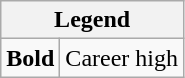<table class="wikitable mw-collapsible mw-collapsed">
<tr>
<th colspan="2">Legend</th>
</tr>
<tr>
<td><strong>Bold</strong></td>
<td>Career high</td>
</tr>
</table>
